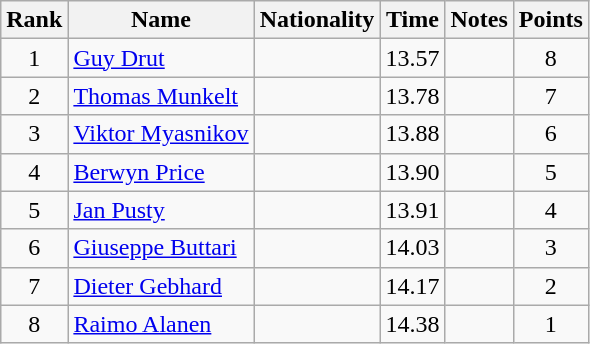<table class="wikitable sortable" style="text-align:center">
<tr>
<th>Rank</th>
<th>Name</th>
<th>Nationality</th>
<th>Time</th>
<th>Notes</th>
<th>Points</th>
</tr>
<tr>
<td>1</td>
<td align=left><a href='#'>Guy Drut</a></td>
<td align=left></td>
<td>13.57</td>
<td></td>
<td>8</td>
</tr>
<tr>
<td>2</td>
<td align=left><a href='#'>Thomas Munkelt</a></td>
<td align=left></td>
<td>13.78</td>
<td></td>
<td>7</td>
</tr>
<tr>
<td>3</td>
<td align=left><a href='#'>Viktor Myasnikov</a></td>
<td align=left></td>
<td>13.88</td>
<td></td>
<td>6</td>
</tr>
<tr>
<td>4</td>
<td align=left><a href='#'>Berwyn Price</a></td>
<td align=left></td>
<td>13.90</td>
<td></td>
<td>5</td>
</tr>
<tr>
<td>5</td>
<td align=left><a href='#'>Jan Pusty</a></td>
<td align=left></td>
<td>13.91</td>
<td></td>
<td>4</td>
</tr>
<tr>
<td>6</td>
<td align=left><a href='#'>Giuseppe Buttari</a></td>
<td align=left></td>
<td>14.03</td>
<td></td>
<td>3</td>
</tr>
<tr>
<td>7</td>
<td align=left><a href='#'>Dieter Gebhard</a></td>
<td align=left></td>
<td>14.17</td>
<td></td>
<td>2</td>
</tr>
<tr>
<td>8</td>
<td align=left><a href='#'>Raimo Alanen</a></td>
<td align=left></td>
<td>14.38</td>
<td></td>
<td>1</td>
</tr>
</table>
